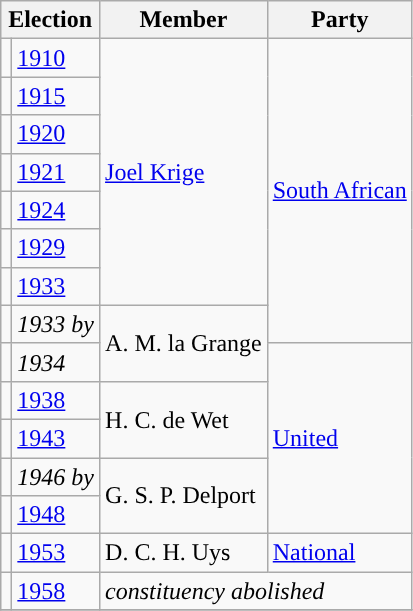<table class="wikitable">
<tr>
<th colspan="2">Election</th>
<th>Member</th>
<th>Party</th>
</tr>
<tr>
<td style="background-color: "></td>
<td><a href='#'>1910</a></td>
<td rowspan="7"><a href='#'>Joel Krige</a></td>
<td rowspan="8"><a href='#'>South African</a></td>
</tr>
<tr>
<td style="background-color: "></td>
<td><a href='#'>1915</a></td>
</tr>
<tr>
<td style="background-color: "></td>
<td><a href='#'>1920</a></td>
</tr>
<tr>
<td style="background-color: "></td>
<td><a href='#'>1921</a></td>
</tr>
<tr>
<td style="background-color: "></td>
<td><a href='#'>1924</a></td>
</tr>
<tr>
<td style="background-color: "></td>
<td><a href='#'>1929</a></td>
</tr>
<tr>
<td style="background-color: "></td>
<td><a href='#'>1933</a></td>
</tr>
<tr>
<td style="background-color: "></td>
<td><em>1933 by</em></td>
<td rowspan="2">A. M. la Grange</td>
</tr>
<tr>
<td style="background-color: "></td>
<td><em>1934</em></td>
<td rowspan="5"><a href='#'>United</a></td>
</tr>
<tr>
<td style="background-color: "></td>
<td><a href='#'>1938</a></td>
<td rowspan="2">H. C. de Wet</td>
</tr>
<tr>
<td style="background-color: "></td>
<td><a href='#'>1943</a></td>
</tr>
<tr>
<td style="background-color: "></td>
<td><em>1946 by</em></td>
<td rowspan="2">G. S. P. Delport</td>
</tr>
<tr>
<td style="background-color: "></td>
<td><a href='#'>1948</a></td>
</tr>
<tr>
<td style="background-color: "></td>
<td><a href='#'>1953</a></td>
<td>D. C. H. Uys</td>
<td><a href='#'>National</a></td>
</tr>
<tr>
<td style="background-color: "></td>
<td><a href='#'>1958</a></td>
<td colspan="2"><em>constituency abolished</em></td>
</tr>
<tr>
</tr>
</table>
